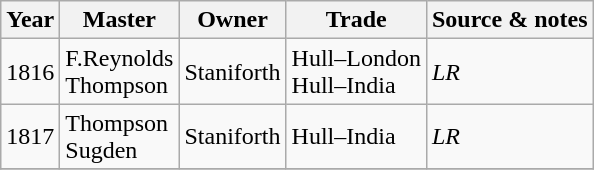<table class="wikitable">
<tr>
<th>Year</th>
<th>Master</th>
<th>Owner</th>
<th>Trade</th>
<th>Source & notes</th>
</tr>
<tr>
<td>1816</td>
<td>F.Reynolds<br>Thompson</td>
<td>Staniforth</td>
<td>Hull–London<br>Hull–India</td>
<td><em>LR</em></td>
</tr>
<tr>
<td>1817</td>
<td>Thompson<br>Sugden</td>
<td>Staniforth</td>
<td>Hull–India</td>
<td><em>LR</em></td>
</tr>
<tr>
</tr>
</table>
